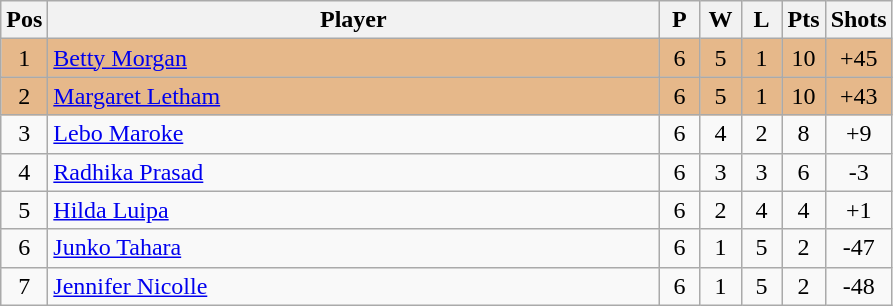<table class="wikitable" style="font-size: 100%">
<tr>
<th width=20>Pos</th>
<th width=400>Player</th>
<th width=20>P</th>
<th width=20>W</th>
<th width=20>L</th>
<th width=20>Pts</th>
<th width=30>Shots</th>
</tr>
<tr align=center style="background: #E6B88A;">
<td>1</td>
<td align="left"> <a href='#'>Betty Morgan</a></td>
<td>6</td>
<td>5</td>
<td>1</td>
<td>10</td>
<td>+45</td>
</tr>
<tr align=center style="background: #E6B88A;">
<td>2</td>
<td align="left"> <a href='#'>Margaret Letham</a></td>
<td>6</td>
<td>5</td>
<td>1</td>
<td>10</td>
<td>+43</td>
</tr>
<tr align=center>
<td>3</td>
<td align="left"> <a href='#'>Lebo Maroke</a></td>
<td>6</td>
<td>4</td>
<td>2</td>
<td>8</td>
<td>+9</td>
</tr>
<tr align=center>
<td>4</td>
<td align="left"> <a href='#'>Radhika Prasad</a></td>
<td>6</td>
<td>3</td>
<td>3</td>
<td>6</td>
<td>-3</td>
</tr>
<tr align=center>
<td>5</td>
<td align="left"> <a href='#'>Hilda Luipa</a></td>
<td>6</td>
<td>2</td>
<td>4</td>
<td>4</td>
<td>+1</td>
</tr>
<tr align=center>
<td>6</td>
<td align="left"> <a href='#'>Junko Tahara</a></td>
<td>6</td>
<td>1</td>
<td>5</td>
<td>2</td>
<td>-47</td>
</tr>
<tr align=center>
<td>7</td>
<td align="left"> <a href='#'>Jennifer Nicolle</a></td>
<td>6</td>
<td>1</td>
<td>5</td>
<td>2</td>
<td>-48</td>
</tr>
</table>
